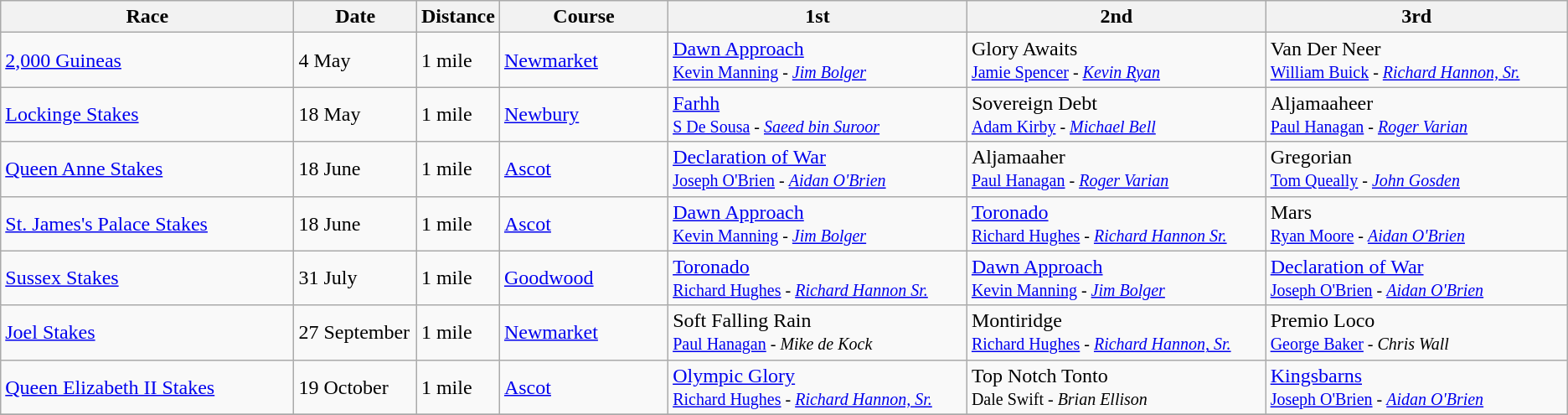<table class="wikitable sortable">
<tr>
<th width=300>Race</th>
<th width=100>Date</th>
<th width=50>Distance</th>
<th width=150>Course</th>
<th width=300>1st</th>
<th width=300>2nd</th>
<th width=300>3rd</th>
</tr>
<tr>
<td><a href='#'>2,000 Guineas</a></td>
<td>4 May</td>
<td>1 mile</td>
<td><a href='#'>Newmarket</a></td>
<td><a href='#'>Dawn Approach</a><br><small><a href='#'>Kevin Manning</a> - <em><a href='#'>Jim Bolger</a></em></small></td>
<td>Glory Awaits<br><small><a href='#'>Jamie Spencer</a> - <em><a href='#'>Kevin Ryan</a></em></small></td>
<td>Van Der Neer<br><small><a href='#'>William Buick</a> - <em><a href='#'>Richard Hannon, Sr.</a></em></small></td>
</tr>
<tr>
<td><a href='#'>Lockinge Stakes</a></td>
<td>18 May</td>
<td>1 mile</td>
<td><a href='#'>Newbury</a></td>
<td><a href='#'>Farhh</a><br><small><a href='#'>S De Sousa</a> - <em><a href='#'>Saeed bin Suroor</a></em></small></td>
<td>Sovereign Debt<br><small><a href='#'>Adam Kirby</a> - <em><a href='#'>Michael Bell</a></em></small></td>
<td>Aljamaaheer<br><small><a href='#'>Paul Hanagan</a> - <em><a href='#'>Roger Varian</a></em></small></td>
</tr>
<tr>
<td><a href='#'>Queen Anne Stakes</a></td>
<td>18 June</td>
<td>1 mile</td>
<td><a href='#'>Ascot</a></td>
<td><a href='#'>Declaration of War</a><br><small><a href='#'>Joseph O'Brien</a> - <em><a href='#'>Aidan O'Brien</a></em></small></td>
<td>Aljamaaher<br><small><a href='#'>Paul Hanagan</a> - <em><a href='#'>Roger Varian</a></em></small></td>
<td>Gregorian<br><small><a href='#'>Tom Queally</a> - <em><a href='#'>John Gosden</a></em></small></td>
</tr>
<tr>
<td><a href='#'>St. James's Palace Stakes</a></td>
<td>18 June</td>
<td>1 mile</td>
<td><a href='#'>Ascot</a></td>
<td><a href='#'>Dawn Approach</a><br><small><a href='#'>Kevin Manning</a> - <em><a href='#'>Jim Bolger</a></em></small></td>
<td><a href='#'>Toronado</a><br><small><a href='#'>Richard Hughes</a> - <em><a href='#'>Richard Hannon Sr.</a></em></small></td>
<td>Mars<br><small><a href='#'>Ryan Moore</a> - <em><a href='#'>Aidan O'Brien</a></em></small></td>
</tr>
<tr>
<td><a href='#'>Sussex Stakes</a></td>
<td>31 July</td>
<td>1 mile</td>
<td><a href='#'>Goodwood</a></td>
<td><a href='#'>Toronado</a><br><small><a href='#'>Richard Hughes</a> - <em><a href='#'>Richard Hannon Sr.</a></em></small></td>
<td><a href='#'>Dawn Approach</a><br><small><a href='#'>Kevin Manning</a> - <em><a href='#'>Jim Bolger</a></em></small></td>
<td><a href='#'>Declaration of War</a><br><small><a href='#'>Joseph O'Brien</a> - <em><a href='#'>Aidan O'Brien</a></em></small></td>
</tr>
<tr>
<td><a href='#'>Joel Stakes</a></td>
<td>27 September</td>
<td>1 mile</td>
<td><a href='#'>Newmarket</a></td>
<td>Soft Falling Rain<br><small><a href='#'>Paul Hanagan</a> - <em>Mike de Kock</em></small></td>
<td>Montiridge<br><small><a href='#'>Richard Hughes</a> - <em><a href='#'>Richard Hannon, Sr.</a></em></small></td>
<td>Premio Loco<br><small><a href='#'>George Baker</a> - <em>Chris Wall</em></small></td>
</tr>
<tr>
<td><a href='#'>Queen Elizabeth II Stakes</a></td>
<td>19 October</td>
<td>1 mile</td>
<td><a href='#'>Ascot</a></td>
<td><a href='#'>Olympic Glory</a><br><small><a href='#'>Richard Hughes</a> - <em><a href='#'>Richard Hannon, Sr.</a></em></small></td>
<td>Top Notch Tonto<br><small>Dale Swift - <em>Brian Ellison</em></small></td>
<td><a href='#'>Kingsbarns</a><br><small><a href='#'>Joseph O'Brien</a> - <em><a href='#'>Aidan O'Brien</a></em></small></td>
</tr>
<tr>
</tr>
</table>
